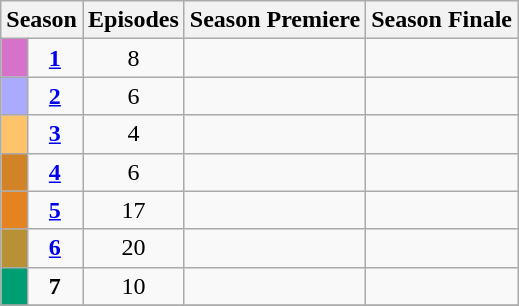<table class="wikitable">
<tr>
<th colspan="2">Season</th>
<th>Episodes</th>
<th>Season Premiere</th>
<th>Season Finale</th>
</tr>
<tr>
<td style="background:#D772CB; height:5px;"></td>
<td style="text-align:center;"><strong><a href='#'>1</a></strong></td>
<td style="text-align:center;">8</td>
<td style="text-align:center;"></td>
<td style="text-align:center;"></td>
</tr>
<tr>
<td style="background:#AAAAFF; height:5px;"></td>
<td style="text-align:center;"><strong><a href='#'>2</a></strong></td>
<td style="text-align:center;">6</td>
<td style="text-align:center;"></td>
<td style="text-align:center;"></td>
</tr>
<tr>
<td style="background:#FFC469; height:5px;"></td>
<td style="text-align:center;"><strong><a href='#'>3</a></strong></td>
<td style="text-align:center;">4</td>
<td style="text-align:center;"></td>
<td style="text-align:center;"></td>
</tr>
<tr>
<td style="background:#D28328; height:5px;"></td>
<td style="text-align:center;"><strong><a href='#'>4</a></strong></td>
<td style="text-align:center;">6</td>
<td style="text-align:center;"></td>
<td style="text-align:center;"></td>
</tr>
<tr>
<td style="background:#E58321; height:5px;"></td>
<td style="text-align:center;"><strong><a href='#'>5</a></strong></td>
<td style="text-align:center;">17</td>
<td style="text-align:center;"></td>
<td style="text-align:center;"></td>
</tr>
<tr>
<td style="background:#B89135; height:5px;"></td>
<td style="text-align:center;"><strong><a href='#'>6</a></strong></td>
<td style="text-align:center;">20</td>
<td style="text-align:center;"></td>
<td style="text-align:center;"></td>
</tr>
<tr>
<td style="background:#009E73; height:5px;"></td>
<td style="text-align:center;"><strong>7</strong></td>
<td style="text-align:center;">10</td>
<td style="text-align:center;"></td>
<td style="text-align:center;"></td>
</tr>
<tr>
</tr>
</table>
